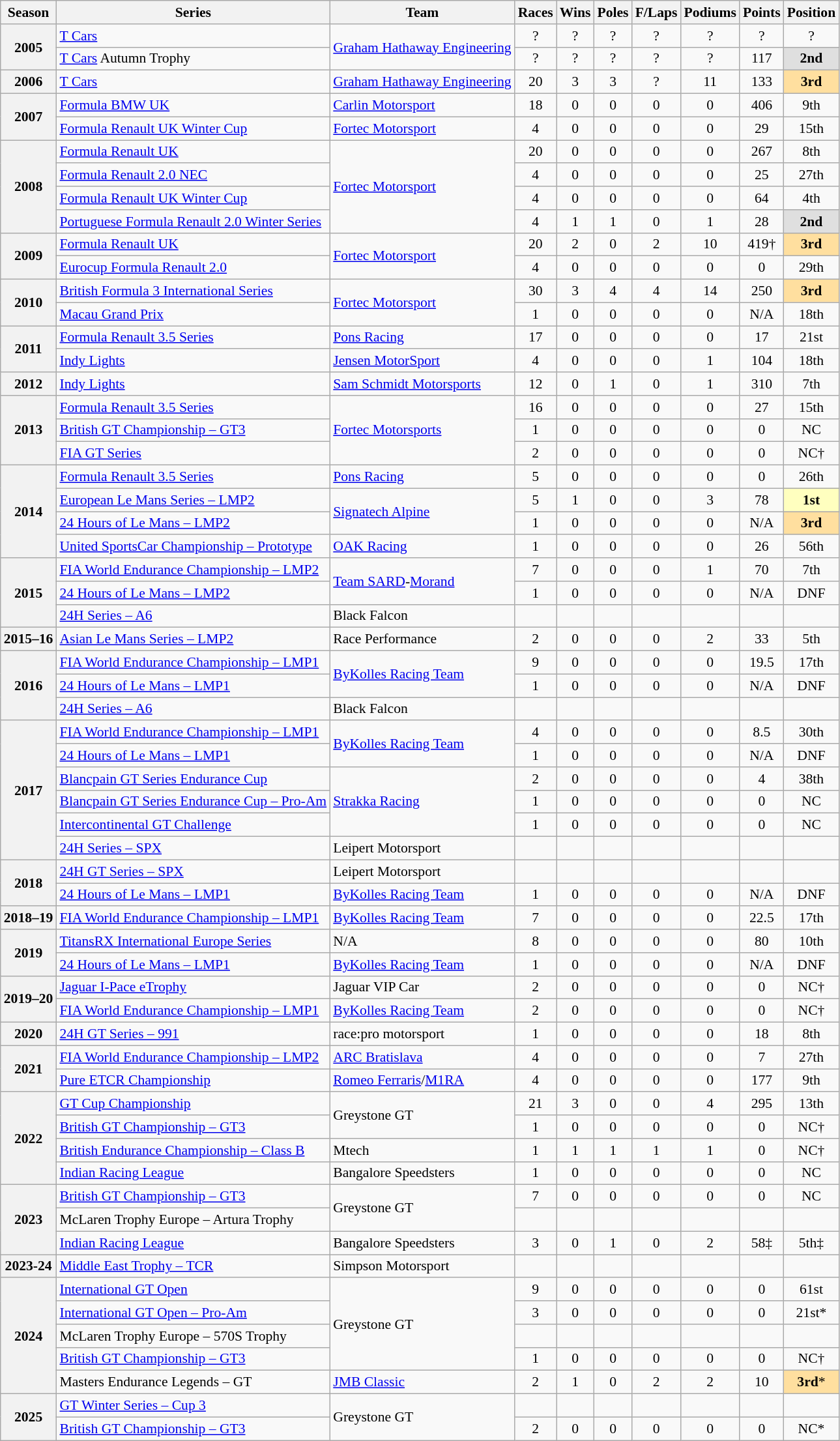<table class="wikitable" style="font-size:90%; text-align:center">
<tr>
<th>Season</th>
<th>Series</th>
<th>Team</th>
<th>Races</th>
<th>Wins</th>
<th>Poles</th>
<th>F/Laps</th>
<th>Podiums</th>
<th>Points</th>
<th>Position</th>
</tr>
<tr>
<th rowspan=2>2005</th>
<td align=left><a href='#'>T Cars</a></td>
<td align=left rowspan=2><a href='#'>Graham Hathaway Engineering</a></td>
<td>?</td>
<td>?</td>
<td>?</td>
<td>?</td>
<td>?</td>
<td>?</td>
<td>?</td>
</tr>
<tr>
<td align=left><a href='#'>T Cars</a> Autumn Trophy</td>
<td>?</td>
<td>?</td>
<td>?</td>
<td>?</td>
<td>?</td>
<td>117</td>
<td style="background:#DFDFDF;"><strong>2nd</strong></td>
</tr>
<tr>
<th>2006</th>
<td align=left><a href='#'>T Cars</a></td>
<td align=left><a href='#'>Graham Hathaway Engineering</a></td>
<td>20</td>
<td>3</td>
<td>3</td>
<td>?</td>
<td>11</td>
<td>133</td>
<td style="background:#FFDF9F;"><strong>3rd</strong></td>
</tr>
<tr>
<th rowspan=2>2007</th>
<td align=left><a href='#'>Formula BMW UK</a></td>
<td align=left><a href='#'>Carlin Motorsport</a></td>
<td>18</td>
<td>0</td>
<td>0</td>
<td>0</td>
<td>0</td>
<td>406</td>
<td>9th</td>
</tr>
<tr>
<td align=left><a href='#'>Formula Renault UK Winter Cup</a></td>
<td align=left><a href='#'>Fortec Motorsport</a></td>
<td>4</td>
<td>0</td>
<td>0</td>
<td>0</td>
<td>0</td>
<td>29</td>
<td>15th</td>
</tr>
<tr>
<th rowspan=4>2008</th>
<td align=left><a href='#'>Formula Renault UK</a></td>
<td rowspan=4 align=left><a href='#'>Fortec Motorsport</a></td>
<td>20</td>
<td>0</td>
<td>0</td>
<td>0</td>
<td>0</td>
<td>267</td>
<td>8th</td>
</tr>
<tr>
<td align=left><a href='#'>Formula Renault 2.0 NEC</a></td>
<td>4</td>
<td>0</td>
<td>0</td>
<td>0</td>
<td>0</td>
<td>25</td>
<td>27th</td>
</tr>
<tr>
<td align=left><a href='#'>Formula Renault UK Winter Cup</a></td>
<td>4</td>
<td>0</td>
<td>0</td>
<td>0</td>
<td>0</td>
<td>64</td>
<td>4th</td>
</tr>
<tr>
<td align=left><a href='#'>Portuguese Formula Renault 2.0 Winter Series</a></td>
<td>4</td>
<td>1</td>
<td>1</td>
<td>0</td>
<td>1</td>
<td>28</td>
<td style="background:#DFDFDF;"><strong>2nd</strong></td>
</tr>
<tr>
<th rowspan=2>2009</th>
<td align=left><a href='#'>Formula Renault UK</a></td>
<td align=left rowspan=2><a href='#'>Fortec Motorsport</a></td>
<td>20</td>
<td>2</td>
<td>0</td>
<td>2</td>
<td>10</td>
<td>419†</td>
<td style="background:#FFDF9F;"><strong>3rd</strong></td>
</tr>
<tr>
<td align=left><a href='#'>Eurocup Formula Renault 2.0</a></td>
<td>4</td>
<td>0</td>
<td>0</td>
<td>0</td>
<td>0</td>
<td>0</td>
<td>29th</td>
</tr>
<tr>
<th rowspan=2>2010</th>
<td align=left><a href='#'>British Formula 3 International Series</a></td>
<td align=left rowspan=2><a href='#'>Fortec Motorsport</a></td>
<td>30</td>
<td>3</td>
<td>4</td>
<td>4</td>
<td>14</td>
<td>250</td>
<td style="background:#FFDF9F;"><strong>3rd</strong></td>
</tr>
<tr>
<td align=left><a href='#'>Macau Grand Prix</a></td>
<td>1</td>
<td>0</td>
<td>0</td>
<td>0</td>
<td>0</td>
<td>N/A</td>
<td>18th</td>
</tr>
<tr>
<th rowspan=2>2011</th>
<td align=left><a href='#'>Formula Renault 3.5 Series</a></td>
<td align=left><a href='#'>Pons Racing</a></td>
<td>17</td>
<td>0</td>
<td>0</td>
<td>0</td>
<td>0</td>
<td>17</td>
<td>21st</td>
</tr>
<tr>
<td align=left><a href='#'>Indy Lights</a></td>
<td align=left><a href='#'>Jensen MotorSport</a></td>
<td>4</td>
<td>0</td>
<td>0</td>
<td>0</td>
<td>1</td>
<td>104</td>
<td>18th</td>
</tr>
<tr>
<th>2012</th>
<td align=left><a href='#'>Indy Lights</a></td>
<td align=left><a href='#'>Sam Schmidt Motorsports</a></td>
<td>12</td>
<td>0</td>
<td>1</td>
<td>0</td>
<td>1</td>
<td>310</td>
<td>7th</td>
</tr>
<tr>
<th rowspan=3>2013</th>
<td align=left><a href='#'>Formula Renault 3.5 Series</a></td>
<td align=left rowspan=3><a href='#'>Fortec Motorsports</a></td>
<td>16</td>
<td>0</td>
<td>0</td>
<td>0</td>
<td>0</td>
<td>27</td>
<td>15th</td>
</tr>
<tr>
<td align=left><a href='#'>British GT Championship – GT3</a></td>
<td>1</td>
<td>0</td>
<td>0</td>
<td>0</td>
<td>0</td>
<td>0</td>
<td>NC</td>
</tr>
<tr>
<td align=left><a href='#'>FIA GT Series</a></td>
<td>2</td>
<td>0</td>
<td>0</td>
<td>0</td>
<td>0</td>
<td>0</td>
<td>NC†</td>
</tr>
<tr>
<th rowspan=4>2014</th>
<td align=left><a href='#'>Formula Renault 3.5 Series</a></td>
<td align=left><a href='#'>Pons Racing</a></td>
<td>5</td>
<td>0</td>
<td>0</td>
<td>0</td>
<td>0</td>
<td>0</td>
<td>26th</td>
</tr>
<tr>
<td align=left><a href='#'>European Le Mans Series – LMP2</a></td>
<td rowspan=2 align=left><a href='#'>Signatech Alpine</a></td>
<td>5</td>
<td>1</td>
<td>0</td>
<td>0</td>
<td>3</td>
<td>78</td>
<td style="background:#FFFFBF;"><strong>1st</strong></td>
</tr>
<tr>
<td align=left><a href='#'>24 Hours of Le Mans – LMP2</a></td>
<td>1</td>
<td>0</td>
<td>0</td>
<td>0</td>
<td>0</td>
<td>N/A</td>
<td style="background:#FFDF9F;"><strong>3rd</strong></td>
</tr>
<tr>
<td align=left><a href='#'>United SportsCar Championship – Prototype</a></td>
<td align=left><a href='#'>OAK Racing</a></td>
<td>1</td>
<td>0</td>
<td>0</td>
<td>0</td>
<td>0</td>
<td>26</td>
<td>56th</td>
</tr>
<tr>
<th rowspan="3">2015</th>
<td align=left><a href='#'>FIA World Endurance Championship – LMP2</a></td>
<td rowspan=2 align=left><a href='#'>Team SARD</a>-<a href='#'>Morand</a></td>
<td>7</td>
<td>0</td>
<td>0</td>
<td>0</td>
<td>1</td>
<td>70</td>
<td>7th</td>
</tr>
<tr>
<td align=left><a href='#'>24 Hours of Le Mans – LMP2</a></td>
<td>1</td>
<td>0</td>
<td>0</td>
<td>0</td>
<td>0</td>
<td>N/A</td>
<td>DNF</td>
</tr>
<tr>
<td align=left><a href='#'>24H Series – A6</a></td>
<td align=left>Black Falcon</td>
<td></td>
<td></td>
<td></td>
<td></td>
<td></td>
<td></td>
<td></td>
</tr>
<tr>
<th>2015–16</th>
<td align=left><a href='#'>Asian Le Mans Series – LMP2</a></td>
<td align=left>Race Performance</td>
<td>2</td>
<td>0</td>
<td>0</td>
<td>0</td>
<td>2</td>
<td>33</td>
<td>5th</td>
</tr>
<tr>
<th rowspan="3">2016</th>
<td align=left><a href='#'>FIA World Endurance Championship – LMP1</a></td>
<td align=left rowspan=2><a href='#'>ByKolles Racing Team</a></td>
<td>9</td>
<td>0</td>
<td>0</td>
<td>0</td>
<td>0</td>
<td>19.5</td>
<td>17th</td>
</tr>
<tr>
<td align=left><a href='#'>24 Hours of Le Mans – LMP1</a></td>
<td>1</td>
<td>0</td>
<td>0</td>
<td>0</td>
<td>0</td>
<td>N/A</td>
<td>DNF</td>
</tr>
<tr>
<td align=left><a href='#'>24H Series – A6</a></td>
<td align=left>Black Falcon</td>
<td></td>
<td></td>
<td></td>
<td></td>
<td></td>
<td></td>
<td></td>
</tr>
<tr>
<th rowspan="6">2017</th>
<td align=left><a href='#'>FIA World Endurance Championship – LMP1</a></td>
<td align=left rowspan=2><a href='#'>ByKolles Racing Team</a></td>
<td>4</td>
<td>0</td>
<td>0</td>
<td>0</td>
<td>0</td>
<td>8.5</td>
<td>30th</td>
</tr>
<tr>
<td align=left><a href='#'>24 Hours of Le Mans – LMP1</a></td>
<td>1</td>
<td>0</td>
<td>0</td>
<td>0</td>
<td>0</td>
<td>N/A</td>
<td>DNF</td>
</tr>
<tr>
<td align=left><a href='#'>Blancpain GT Series Endurance Cup</a></td>
<td rowspan="3" align="left"><a href='#'>Strakka Racing</a></td>
<td>2</td>
<td>0</td>
<td>0</td>
<td>0</td>
<td>0</td>
<td>4</td>
<td>38th</td>
</tr>
<tr>
<td align=left><a href='#'>Blancpain GT Series Endurance Cup – Pro-Am</a></td>
<td>1</td>
<td>0</td>
<td>0</td>
<td>0</td>
<td>0</td>
<td>0</td>
<td>NC</td>
</tr>
<tr>
<td align=left><a href='#'>Intercontinental GT Challenge</a></td>
<td>1</td>
<td>0</td>
<td>0</td>
<td>0</td>
<td>0</td>
<td>0</td>
<td>NC</td>
</tr>
<tr>
<td align=left><a href='#'>24H Series – SPX</a></td>
<td align=left>Leipert Motorsport</td>
<td></td>
<td></td>
<td></td>
<td></td>
<td></td>
<td></td>
<td></td>
</tr>
<tr>
<th rowspan="2">2018</th>
<td align=left><a href='#'>24H GT Series – SPX</a></td>
<td align=left>Leipert Motorsport</td>
<td></td>
<td></td>
<td></td>
<td></td>
<td></td>
<td></td>
<td></td>
</tr>
<tr>
<td align="left"><a href='#'>24 Hours of Le Mans – LMP1</a></td>
<td align="left"><a href='#'>ByKolles Racing Team</a></td>
<td>1</td>
<td>0</td>
<td>0</td>
<td>0</td>
<td>0</td>
<td>N/A</td>
<td>DNF</td>
</tr>
<tr>
<th>2018–19</th>
<td align=left><a href='#'>FIA World Endurance Championship – LMP1</a></td>
<td align=left><a href='#'>ByKolles Racing Team</a></td>
<td>7</td>
<td>0</td>
<td>0</td>
<td>0</td>
<td>0</td>
<td>22.5</td>
<td>17th</td>
</tr>
<tr>
<th rowspan=2>2019</th>
<td align=left><a href='#'>TitansRX International Europe Series</a></td>
<td align=left>N/A</td>
<td>8</td>
<td>0</td>
<td>0</td>
<td>0</td>
<td>0</td>
<td>80</td>
<td>10th</td>
</tr>
<tr>
<td align=left><a href='#'>24 Hours of Le Mans – LMP1</a></td>
<td align=left><a href='#'>ByKolles Racing Team</a></td>
<td>1</td>
<td>0</td>
<td>0</td>
<td>0</td>
<td>0</td>
<td>N/A</td>
<td>DNF</td>
</tr>
<tr>
<th rowspan=2>2019–20</th>
<td align=left><a href='#'>Jaguar I-Pace eTrophy</a></td>
<td align=left>Jaguar VIP Car</td>
<td>2</td>
<td>0</td>
<td>0</td>
<td>0</td>
<td>0</td>
<td>0</td>
<td>NC†</td>
</tr>
<tr>
<td align=left><a href='#'>FIA World Endurance Championship – LMP1</a></td>
<td align=left><a href='#'>ByKolles Racing Team</a></td>
<td>2</td>
<td>0</td>
<td>0</td>
<td>0</td>
<td>0</td>
<td>0</td>
<td>NC†</td>
</tr>
<tr>
<th>2020</th>
<td align=left><a href='#'>24H GT Series – 991</a></td>
<td align=left>race:pro motorsport</td>
<td>1</td>
<td>0</td>
<td>0</td>
<td>0</td>
<td>0</td>
<td>18</td>
<td>8th</td>
</tr>
<tr>
<th rowspan=2>2021</th>
<td align=left><a href='#'>FIA World Endurance Championship – LMP2</a></td>
<td align=left><a href='#'>ARC Bratislava</a></td>
<td>4</td>
<td>0</td>
<td>0</td>
<td>0</td>
<td>0</td>
<td>7</td>
<td>27th</td>
</tr>
<tr>
<td align=left><a href='#'>Pure ETCR Championship</a></td>
<td align=left><a href='#'>Romeo Ferraris</a>/<a href='#'>M1RA</a></td>
<td>4</td>
<td>0</td>
<td>0</td>
<td>0</td>
<td>0</td>
<td>177</td>
<td>9th</td>
</tr>
<tr>
<th rowspan="4">2022</th>
<td align=left><a href='#'>GT Cup Championship</a></td>
<td align=left rowspan=2>Greystone GT</td>
<td>21</td>
<td>3</td>
<td>0</td>
<td>0</td>
<td>4</td>
<td>295</td>
<td>13th</td>
</tr>
<tr>
<td align=left><a href='#'>British GT Championship – GT3</a></td>
<td>1</td>
<td>0</td>
<td>0</td>
<td>0</td>
<td>0</td>
<td>0</td>
<td>NC†</td>
</tr>
<tr>
<td align=left><a href='#'>British Endurance Championship – Class B</a></td>
<td align=left>Mtech</td>
<td>1</td>
<td>1</td>
<td>1</td>
<td>1</td>
<td>1</td>
<td>0</td>
<td>NC†</td>
</tr>
<tr>
<td align=left><a href='#'>Indian Racing League</a></td>
<td align=left>Bangalore Speedsters</td>
<td>1</td>
<td>0</td>
<td>0</td>
<td>0</td>
<td>0</td>
<td>0</td>
<td>NC</td>
</tr>
<tr>
<th rowspan="3">2023</th>
<td align=left><a href='#'>British GT Championship – GT3</a></td>
<td rowspan="2" align="left">Greystone GT</td>
<td>7</td>
<td>0</td>
<td>0</td>
<td>0</td>
<td>0</td>
<td>0</td>
<td>NC</td>
</tr>
<tr>
<td align=left>McLaren Trophy Europe – Artura Trophy</td>
<td></td>
<td></td>
<td></td>
<td></td>
<td></td>
<td></td>
<td></td>
</tr>
<tr>
<td align=left><a href='#'>Indian Racing League</a></td>
<td align=left>Bangalore Speedsters</td>
<td>3</td>
<td>0</td>
<td>1</td>
<td>0</td>
<td>2</td>
<td>58‡</td>
<td>5th‡</td>
</tr>
<tr>
<th>2023-24</th>
<td align=left><a href='#'>Middle East Trophy – TCR</a></td>
<td align=left>Simpson Motorsport</td>
<td></td>
<td></td>
<td></td>
<td></td>
<td></td>
<td></td>
<td></td>
</tr>
<tr>
<th rowspan=5>2024</th>
<td align=left><a href='#'>International GT Open</a></td>
<td rowspan=4 align="left">Greystone GT</td>
<td>9</td>
<td>0</td>
<td>0</td>
<td>0</td>
<td>0</td>
<td>0</td>
<td>61st</td>
</tr>
<tr>
<td align=left><a href='#'>International GT Open – Pro-Am</a></td>
<td>3</td>
<td>0</td>
<td>0</td>
<td>0</td>
<td>0</td>
<td>0</td>
<td>21st*</td>
</tr>
<tr>
<td align=left>McLaren Trophy Europe – 570S Trophy</td>
<td></td>
<td></td>
<td></td>
<td></td>
<td></td>
<td></td>
<td></td>
</tr>
<tr>
<td align=left><a href='#'>British GT Championship – GT3</a></td>
<td>1</td>
<td>0</td>
<td>0</td>
<td>0</td>
<td>0</td>
<td>0</td>
<td>NC†</td>
</tr>
<tr>
<td align=left>Masters Endurance Legends – GT</td>
<td align=left><a href='#'>JMB Classic</a></td>
<td>2</td>
<td>1</td>
<td>0</td>
<td>2</td>
<td>2</td>
<td>10</td>
<td style="background:#FFDF9F;"><strong>3rd</strong>*</td>
</tr>
<tr>
<th rowspan="2">2025</th>
<td align=left><a href='#'>GT Winter Series – Cup 3</a></td>
<td rowspan="2" align="left">Greystone GT</td>
<td></td>
<td></td>
<td></td>
<td></td>
<td></td>
<td></td>
<td></td>
</tr>
<tr>
<td align=left><a href='#'>British GT Championship – GT3</a></td>
<td>2</td>
<td>0</td>
<td>0</td>
<td>0</td>
<td>0</td>
<td>0</td>
<td>NC*</td>
</tr>
</table>
